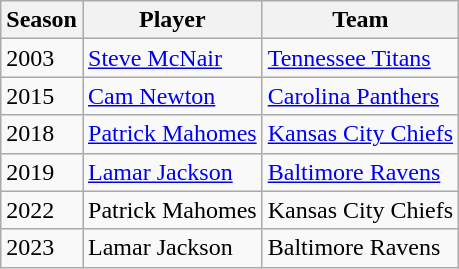<table class="wikitable">
<tr>
<th>Season</th>
<th>Player</th>
<th>Team</th>
</tr>
<tr>
<td>2003</td>
<td><a href='#'>Steve McNair</a></td>
<td><a href='#'>Tennessee Titans</a></td>
</tr>
<tr>
<td>2015</td>
<td><a href='#'>Cam Newton</a></td>
<td><a href='#'>Carolina Panthers</a></td>
</tr>
<tr>
<td>2018</td>
<td><a href='#'>Patrick Mahomes</a></td>
<td><a href='#'>Kansas City Chiefs</a></td>
</tr>
<tr>
<td>2019</td>
<td><a href='#'>Lamar Jackson</a></td>
<td><a href='#'>Baltimore Ravens</a></td>
</tr>
<tr>
<td>2022</td>
<td>Patrick Mahomes</td>
<td>Kansas City Chiefs</td>
</tr>
<tr>
<td>2023</td>
<td>Lamar Jackson</td>
<td>Baltimore Ravens</td>
</tr>
</table>
